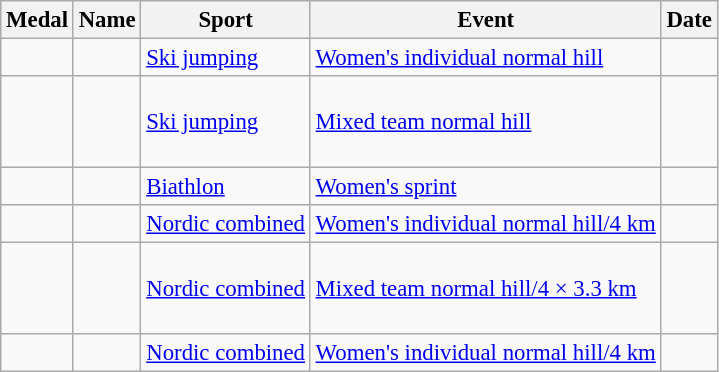<table class="wikitable sortable" style="font-size:95%;">
<tr>
<th>Medal</th>
<th>Name</th>
<th>Sport</th>
<th>Event</th>
<th>Date</th>
</tr>
<tr>
<td></td>
<td></td>
<td><a href='#'>Ski jumping</a></td>
<td><a href='#'>Women's individual normal hill</a></td>
<td></td>
</tr>
<tr>
<td></td>
<td><br><br><br></td>
<td><a href='#'>Ski jumping</a></td>
<td><a href='#'>Mixed team normal hill</a></td>
<td></td>
</tr>
<tr>
<td></td>
<td></td>
<td><a href='#'>Biathlon</a></td>
<td><a href='#'>Women's sprint</a></td>
<td></td>
</tr>
<tr>
<td></td>
<td></td>
<td><a href='#'>Nordic combined</a></td>
<td><a href='#'>Women's individual normal hill/4 km</a></td>
<td></td>
</tr>
<tr>
<td></td>
<td><br><br><br></td>
<td><a href='#'>Nordic combined</a></td>
<td><a href='#'>Mixed team normal hill/4 × 3.3 km</a></td>
<td></td>
</tr>
<tr>
<td></td>
<td></td>
<td><a href='#'>Nordic combined</a></td>
<td><a href='#'>Women's individual normal hill/4 km</a></td>
<td></td>
</tr>
</table>
